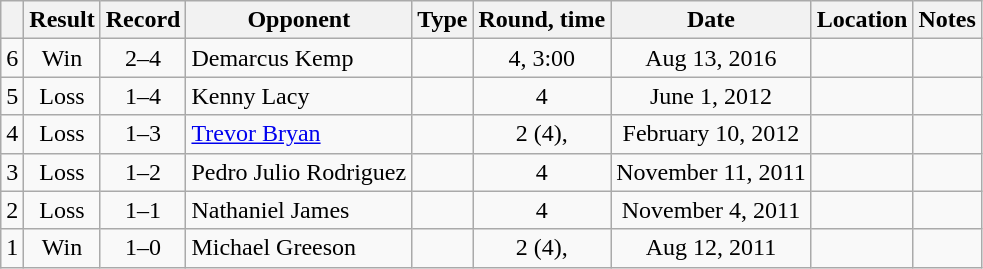<table class="wikitable" style="text-align:center">
<tr>
<th></th>
<th>Result</th>
<th>Record</th>
<th>Opponent</th>
<th>Type</th>
<th>Round, time</th>
<th>Date</th>
<th>Location</th>
<th>Notes</th>
</tr>
<tr>
<td>6</td>
<td>Win</td>
<td>2–4</td>
<td style="text-align:left;"> Demarcus Kemp</td>
<td></td>
<td>4, 3:00</td>
<td>Aug 13, 2016</td>
<td style="text-align:left;"> </td>
<td></td>
</tr>
<tr>
<td>5</td>
<td>Loss</td>
<td>1–4</td>
<td style="text-align:left;"> Kenny Lacy</td>
<td></td>
<td>4</td>
<td>June 1, 2012</td>
<td style="text-align:left;"> </td>
<td></td>
</tr>
<tr>
<td>4</td>
<td>Loss</td>
<td>1–3</td>
<td style="text-align:left;"> <a href='#'>Trevor Bryan</a></td>
<td></td>
<td>2 (4), </td>
<td>February 10, 2012</td>
<td style="text-align:left;"> </td>
<td></td>
</tr>
<tr>
<td>3</td>
<td>Loss</td>
<td>1–2</td>
<td style="text-align:left;"> Pedro Julio Rodriguez</td>
<td></td>
<td>4</td>
<td>November 11, 2011</td>
<td style="text-align:left;"> </td>
<td></td>
</tr>
<tr>
<td>2</td>
<td>Loss</td>
<td>1–1</td>
<td style="text-align:left;"> Nathaniel James</td>
<td></td>
<td>4</td>
<td>November 4, 2011</td>
<td style="text-align:left;"> </td>
<td></td>
</tr>
<tr>
<td>1</td>
<td>Win</td>
<td>1–0</td>
<td style="text-align:left;"> Michael Greeson</td>
<td></td>
<td>2 (4), </td>
<td>Aug 12, 2011</td>
<td style="text-align:left;"> </td>
<td></td>
</tr>
</table>
